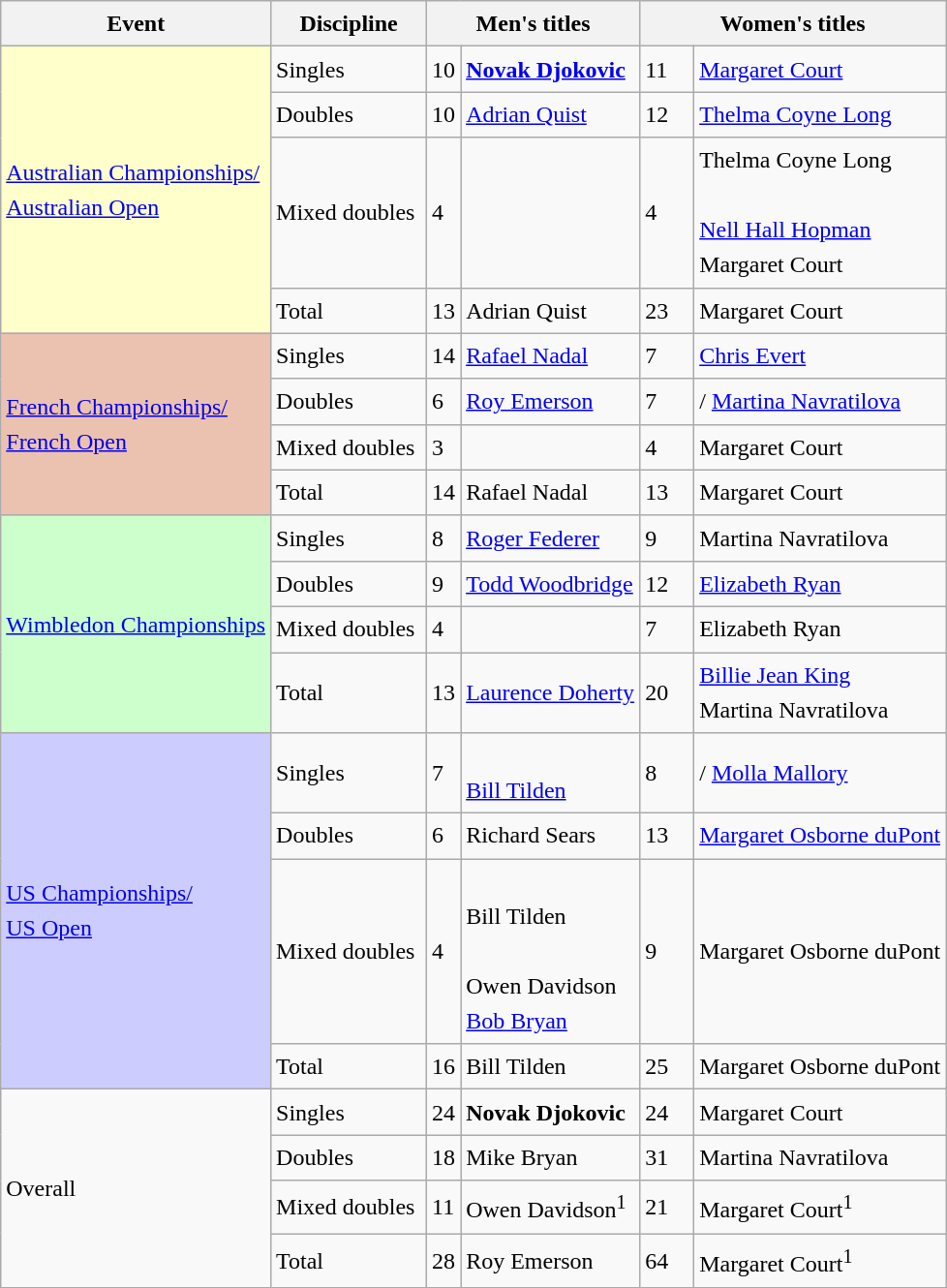<table class="wikitable" style="font-size:1.00em; line-height:1.5em;">
<tr>
<th scope="col" width:175">Event</th>
<th width="100" scope="col">Discipline</th>
<th colspan=2 scope="col">Men's titles</th>
<th colspan=2 scope="col">Women's titles</th>
</tr>
<tr>
<td rowspan="4" style="background:#ffc"><a href='#'>Australian Championships/<br>Australian Open</a></td>
<td>Singles</td>
<td>10</td>
<td> <strong><a href='#'>Novak Djokovic</a></strong></td>
<td>11</td>
<td> <a href='#'>Margaret Court</a></td>
</tr>
<tr>
<td>Doubles</td>
<td>10</td>
<td> <a href='#'>Adrian Quist</a></td>
<td>12</td>
<td> <a href='#'>Thelma Coyne Long</a></td>
</tr>
<tr>
<td>Mixed doubles</td>
<td>4</td>
<td></td>
<td>4</td>
<td> Thelma Coyne Long<br> <br> <a href='#'>Nell Hall Hopman</a><br> Margaret Court</td>
</tr>
<tr>
<td>Total</td>
<td>13</td>
<td> Adrian Quist</td>
<td>23</td>
<td> Margaret Court</td>
</tr>
<tr style="border-top:1.5px solid #337">
<td rowspan="4" style="background:#ebc2af"><a href='#'>French Championships/<br>French Open</a></td>
<td>Singles</td>
<td>14</td>
<td> <a href='#'>Rafael Nadal</a></td>
<td>7</td>
<td> <a href='#'>Chris Evert</a></td>
</tr>
<tr>
<td>Doubles</td>
<td>6</td>
<td> <a href='#'>Roy Emerson</a></td>
<td>7</td>
<td>/ <a href='#'>Martina Navratilova</a></td>
</tr>
<tr>
<td>Mixed doubles</td>
<td>3</td>
<td></td>
<td>4</td>
<td> Margaret Court</td>
</tr>
<tr>
<td>Total</td>
<td>14</td>
<td> Rafael Nadal</td>
<td>13</td>
<td> Margaret Court</td>
</tr>
<tr style="border-top:1.5px solid #337">
<td rowspan="4" style="background:#cfc"><a href='#'>Wimbledon Championships</a></td>
<td>Singles</td>
<td>8</td>
<td> <a href='#'>Roger Federer</a></td>
<td>9</td>
<td> Martina Navratilova</td>
</tr>
<tr>
<td>Doubles</td>
<td>9</td>
<td> <a href='#'>Todd Woodbridge</a></td>
<td>12</td>
<td> <a href='#'>Elizabeth Ryan</a></td>
</tr>
<tr>
<td>Mixed doubles</td>
<td>4</td>
<td></td>
<td>7</td>
<td> Elizabeth Ryan</td>
</tr>
<tr style="border-bottom:1.5px solid #337">
<td>Total</td>
<td>13</td>
<td> <a href='#'>Laurence Doherty</a></td>
<td>20</td>
<td> <a href='#'>Billie Jean King</a><br> Martina Navratilova</td>
</tr>
<tr style="border-top:1.5px solid #337">
<td rowspan="4" style="background:#ccf"><a href='#'>US Championships/<br>US Open</a></td>
<td>Singles</td>
<td>7</td>
<td><br> <a href='#'>Bill Tilden</a></td>
<td>8</td>
<td>/ <a href='#'>Molla Mallory</a></td>
</tr>
<tr>
<td>Doubles</td>
<td>6</td>
<td> Richard Sears<br></td>
<td>13</td>
<td> <a href='#'>Margaret Osborne duPont</a></td>
</tr>
<tr>
<td>Mixed doubles</td>
<td>4</td>
<td><br> Bill Tilden<br><br> Owen Davidson<br> <a href='#'>Bob Bryan</a></td>
<td>9</td>
<td> Margaret Osborne duPont</td>
</tr>
<tr>
<td>Total</td>
<td style="width:30">16</td>
<td> Bill Tilden</td>
<td width="30">25</td>
<td> Margaret Osborne duPont</td>
</tr>
<tr style="border-top:1.5px solid #337">
<td rowspan="4">Overall</td>
<td>Singles</td>
<td>24</td>
<td> <strong>Novak Djokovic</strong></td>
<td>24</td>
<td> Margaret Court</td>
</tr>
<tr>
<td>Doubles</td>
<td>18</td>
<td> Mike Bryan</td>
<td>31</td>
<td> Martina Navratilova</td>
</tr>
<tr>
<td>Mixed doubles</td>
<td>11</td>
<td> Owen Davidson<sup>1</sup></td>
<td>21</td>
<td> Margaret Court<sup>1</sup></td>
</tr>
<tr>
<td>Total</td>
<td>28</td>
<td> Roy Emerson</td>
<td>64</td>
<td> Margaret Court<sup>1</sup></td>
</tr>
</table>
